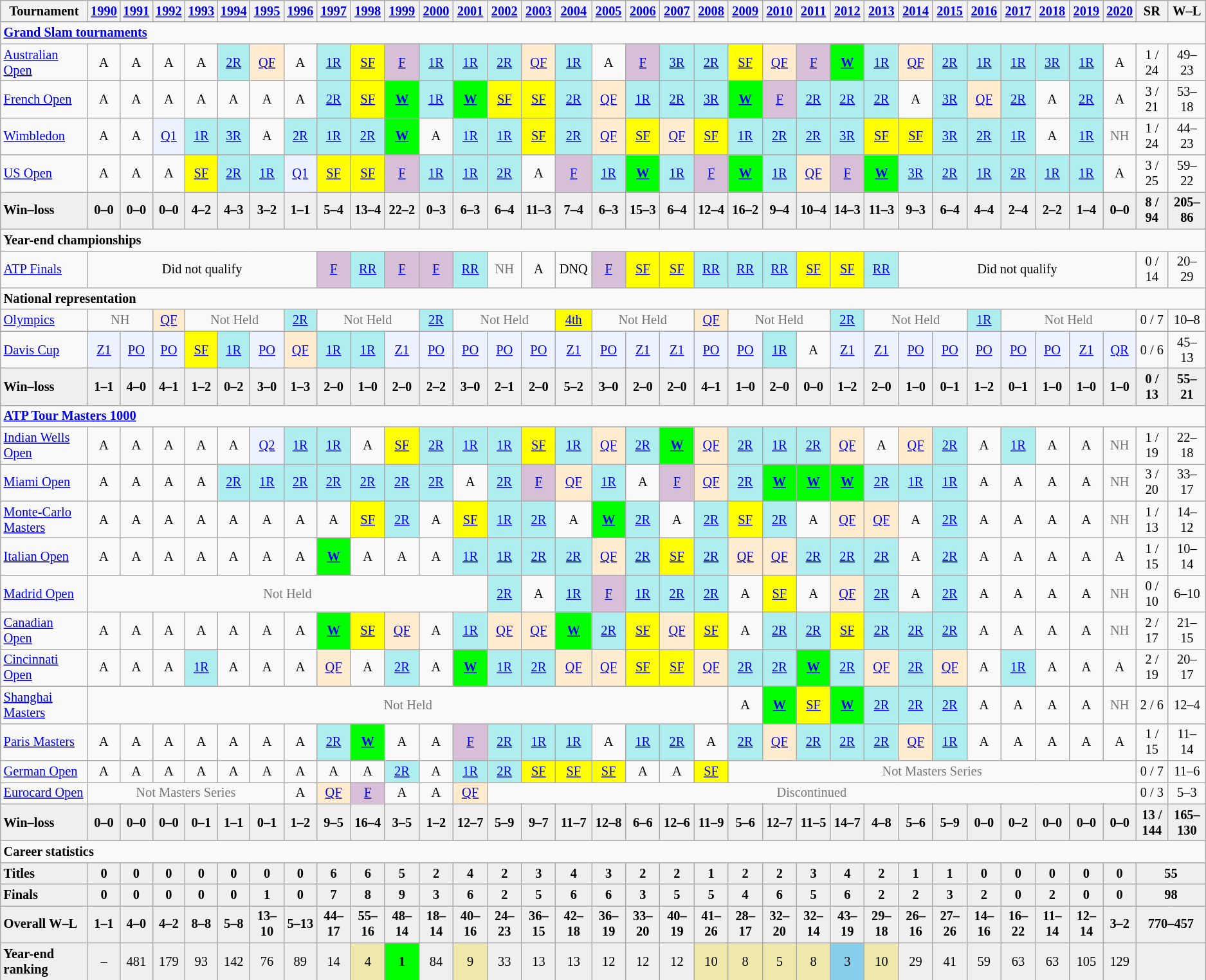<table class="wikitable nowrap" style=text-align:center;font-size:85%>
<tr>
<th>Tournament</th>
<th><a href='#'>1990</a></th>
<th><a href='#'>1991</a></th>
<th><a href='#'>1992</a></th>
<th><a href='#'>1993</a></th>
<th><a href='#'>1994</a></th>
<th><a href='#'>1995</a></th>
<th><a href='#'>1996</a></th>
<th><a href='#'>1997</a></th>
<th><a href='#'>1998</a></th>
<th><a href='#'>1999</a></th>
<th><a href='#'>2000</a></th>
<th><a href='#'>2001</a></th>
<th><a href='#'>2002</a></th>
<th><a href='#'>2003</a></th>
<th><a href='#'>2004</a></th>
<th><a href='#'>2005</a></th>
<th><a href='#'>2006</a></th>
<th><a href='#'>2007</a></th>
<th><a href='#'>2008</a></th>
<th><a href='#'>2009</a></th>
<th><a href='#'>2010</a></th>
<th><a href='#'>2011</a></th>
<th><a href='#'>2012</a></th>
<th><a href='#'>2013</a></th>
<th><a href='#'>2014</a></th>
<th><a href='#'>2015</a></th>
<th><a href='#'>2016</a></th>
<th><a href='#'>2017</a></th>
<th><a href='#'>2018</a></th>
<th><a href='#'>2019</a></th>
<th><a href='#'>2020</a></th>
<th>SR</th>
<th>W–L</th>
</tr>
<tr>
<td colspan=34 style=text-align:left><strong><a href='#'>Grand Slam tournaments</a></strong></td>
</tr>
<tr>
<td align=left><a href='#'>Australian Open</a></td>
<td>A</td>
<td>A</td>
<td>A</td>
<td>A</td>
<td bgcolor=#afeeee><a href='#'>2R</a></td>
<td bgcolor=#ffebcd><a href='#'>QF</a></td>
<td>A</td>
<td bgcolor=#afeeee><a href='#'>1R</a></td>
<td style=background:yellow><a href='#'>SF</a></td>
<td style=background:thistle><a href='#'>F</a></td>
<td bgcolor=#afeeee><a href='#'>1R</a></td>
<td bgcolor=#afeeee><a href='#'>1R</a></td>
<td bgcolor=#afeeee><a href='#'>2R</a></td>
<td bgcolor=#ffebcd><a href='#'>QF</a></td>
<td bgcolor=#afeeee><a href='#'>1R</a></td>
<td>A</td>
<td style=background:thistle><a href='#'>F</a></td>
<td bgcolor=#afeeee><a href='#'>3R</a></td>
<td bgcolor=#afeeee><a href='#'>2R</a></td>
<td style=background:yellow><a href='#'>SF</a></td>
<td bgcolor=#ffebcd><a href='#'>QF</a></td>
<td style=background:thistle><a href='#'>F</a></td>
<td bgcolor=lime><a href='#'><strong>W</strong></a></td>
<td bgcolor=#afeeee><a href='#'>1R</a></td>
<td bgcolor=#ffebcd><a href='#'>QF</a></td>
<td bgcolor=#afeeee><a href='#'>2R</a></td>
<td bgcolor=#afeeee><a href='#'>1R</a></td>
<td bgcolor=#afeeee><a href='#'>1R</a></td>
<td bgcolor=#afeeee><a href='#'>3R</a></td>
<td bgcolor=#afeeee><a href='#'>1R</a></td>
<td>A</td>
<td>1 / 24</td>
<td>49–23</td>
</tr>
<tr>
<td align=left><a href='#'>French Open</a></td>
<td>A</td>
<td>A</td>
<td>A</td>
<td>A</td>
<td>A</td>
<td>A</td>
<td>A</td>
<td bgcolor=#afeeee><a href='#'>2R</a></td>
<td style=background:yellow><a href='#'>SF</a></td>
<td bgcolor=lime><a href='#'><strong>W</strong></a></td>
<td bgcolor=#afeeee><a href='#'>1R</a></td>
<td bgcolor=lime><a href='#'><strong>W</strong></a></td>
<td style=background:yellow><a href='#'>SF</a></td>
<td style=background:yellow><a href='#'>SF</a></td>
<td bgcolor=#afeeee><a href='#'>2R</a></td>
<td bgcolor=#ffebcd><a href='#'>QF</a></td>
<td bgcolor=#afeeee><a href='#'>1R</a></td>
<td bgcolor=#afeeee><a href='#'>2R</a></td>
<td bgcolor=#afeeee><a href='#'>3R</a></td>
<td bgcolor=lime><a href='#'><strong>W</strong></a></td>
<td style=background:thistle><a href='#'>F</a></td>
<td bgcolor=#afeeee><a href='#'>2R</a></td>
<td bgcolor=#afeeee><a href='#'>2R</a></td>
<td bgcolor=#afeeee><a href='#'>2R</a></td>
<td>A</td>
<td bgcolor=#afeeee><a href='#'>3R</a></td>
<td bgcolor=#ffebcd><a href='#'>QF</a></td>
<td bgcolor=#afeeee><a href='#'>2R</a></td>
<td>A</td>
<td bgcolor=#afeeee><a href='#'>2R</a></td>
<td>A</td>
<td>3 / 21</td>
<td>53–18</td>
</tr>
<tr>
<td align=left><a href='#'>Wimbledon</a></td>
<td>A</td>
<td>A</td>
<td bgcolor=ecf2ff><a href='#'>Q1</a></td>
<td bgcolor=#afeeee><a href='#'>1R</a></td>
<td bgcolor=#afeeee><a href='#'>3R</a></td>
<td>A</td>
<td bgcolor=#afeeee><a href='#'>2R</a></td>
<td bgcolor=#afeeee><a href='#'>1R</a></td>
<td bgcolor=#afeeee><a href='#'>2R</a></td>
<td bgcolor=lime><a href='#'><strong>W</strong></a></td>
<td>A</td>
<td bgcolor=#afeeee><a href='#'>1R</a></td>
<td bgcolor=#afeeee><a href='#'>1R</a></td>
<td style=background:yellow><a href='#'>SF</a></td>
<td bgcolor=#afeeee><a href='#'>2R</a></td>
<td bgcolor=#ffebcd><a href='#'>QF</a></td>
<td style=background:yellow><a href='#'>SF</a></td>
<td bgcolor=#ffebcd><a href='#'>QF</a></td>
<td style=background:yellow><a href='#'>SF</a></td>
<td bgcolor=#afeeee><a href='#'>1R</a></td>
<td bgcolor=#afeeee><a href='#'>2R</a></td>
<td bgcolor=#afeeee><a href='#'>2R</a></td>
<td bgcolor=#afeeee><a href='#'>3R</a></td>
<td style=background:yellow><a href='#'>SF</a></td>
<td style=background:yellow><a href='#'>SF</a></td>
<td bgcolor=#afeeee><a href='#'>3R</a></td>
<td bgcolor=#afeeee><a href='#'>2R</a></td>
<td bgcolor=#afeeee><a href='#'>1R</a></td>
<td>A</td>
<td bgcolor=#afeeee><a href='#'>1R</a></td>
<td style=color:#767676>NH</td>
<td>1 / 24</td>
<td>44–23</td>
</tr>
<tr>
<td align=left><a href='#'>US Open</a></td>
<td>A</td>
<td>A</td>
<td>A</td>
<td style=background:yellow><a href='#'>SF</a></td>
<td bgcolor=#afeeee><a href='#'>2R</a></td>
<td bgcolor=#afeeee><a href='#'>1R</a></td>
<td bgcolor=ecf2ff><a href='#'>Q1</a></td>
<td style=background:yellow><a href='#'>SF</a></td>
<td style=background:yellow><a href='#'>SF</a></td>
<td style=background:thistle><a href='#'>F</a></td>
<td bgcolor=#afeeee><a href='#'>1R</a></td>
<td bgcolor=#afeeee><a href='#'>1R</a></td>
<td bgcolor=#afeeee><a href='#'>2R</a></td>
<td>A</td>
<td style=background:thistle><a href='#'>F</a></td>
<td bgcolor=#afeeee><a href='#'>1R</a></td>
<td bgcolor=lime><a href='#'><strong>W</strong></a></td>
<td bgcolor=#afeeee><a href='#'>1R</a></td>
<td style=background:thistle><a href='#'>F</a></td>
<td bgcolor=lime><a href='#'><strong>W</strong></a></td>
<td bgcolor=#afeeee><a href='#'>1R</a></td>
<td bgcolor=#ffebcd><a href='#'>QF</a></td>
<td style=background:thistle><a href='#'>F</a></td>
<td bgcolor=lime><a href='#'><strong>W</strong></a></td>
<td bgcolor=#afeeee><a href='#'>3R</a></td>
<td bgcolor=#afeeee><a href='#'>2R</a></td>
<td bgcolor=#afeeee><a href='#'>1R</a></td>
<td bgcolor=#afeeee><a href='#'>2R</a></td>
<td bgcolor=#afeeee><a href='#'>1R</a></td>
<td bgcolor=#afeeee><a href='#'>1R</a></td>
<td>A</td>
<td>3 / 25</td>
<td>59–22</td>
</tr>
<tr style=font-weight:bold;background:#efefef>
<td style=text-align:left>Win–loss</td>
<td>0–0</td>
<td>0–0</td>
<td>0–0</td>
<td>4–2</td>
<td>4–3</td>
<td>3–2</td>
<td>1–1</td>
<td>5–4</td>
<td>13–4</td>
<td>22–2</td>
<td>0–3</td>
<td>6–3</td>
<td>6–4</td>
<td>11–3</td>
<td>7–4</td>
<td>6–3</td>
<td>15–3</td>
<td>6–4</td>
<td>12–4</td>
<td>16–2</td>
<td>9–4</td>
<td>10–4</td>
<td>14–3</td>
<td>11–3</td>
<td>9–3</td>
<td>6–4</td>
<td>4–4</td>
<td>2–4</td>
<td>2–2</td>
<td>1–4</td>
<td>0–0</td>
<td>8 / 94</td>
<td>205–86</td>
</tr>
<tr>
<td colspan=34 style=text-align:left><strong>Year-end championships</strong></td>
</tr>
<tr>
<td align=left><a href='#'>ATP Finals</a></td>
<td colspan=7>Did not qualify</td>
<td style=background:thistle><a href='#'>F</a></td>
<td bgcolor=#afeeee><a href='#'>RR</a></td>
<td style=background:thistle><a href='#'>F</a></td>
<td style=background:thistle><a href='#'>F</a></td>
<td bgcolor=#afeeee><a href='#'>RR</a></td>
<td style=color:#767676>NH</td>
<td>A</td>
<td>DNQ</td>
<td style=background:thistle><a href='#'>F</a></td>
<td style=background:yellow><a href='#'>SF</a></td>
<td style=background:yellow><a href='#'>SF</a></td>
<td bgcolor=#afeeee><a href='#'>RR</a></td>
<td bgcolor=#afeeee><a href='#'>RR</a></td>
<td bgcolor=#afeeee><a href='#'>RR</a></td>
<td style=background:yellow><a href='#'>SF</a></td>
<td style=background:yellow><a href='#'>SF</a></td>
<td bgcolor=#afeeee><a href='#'>RR</a></td>
<td colspan=7>Did not qualify</td>
<td>0 / 14</td>
<td>20–29</td>
</tr>
<tr>
<td colspan=34 style=text-align:left><strong>National representation</strong></td>
</tr>
<tr>
<td align=left><a href='#'>Olympics</a></td>
<td colspan=2 style=color:#767676>NH</td>
<td bgcolor=#ffebcd><a href='#'>QF</a></td>
<td colspan=3 style=color:#767676>Not Held</td>
<td bgcolor=#afeeee><a href='#'>2R</a></td>
<td colspan=3 style=color:#767676>Not Held</td>
<td bgcolor=#afeeee><a href='#'>2R</a></td>
<td colspan=3 style=color:#767676>Not Held</td>
<td style=background:yellow><a href='#'>4th</a></td>
<td colspan=3 style=color:#767676>Not Held</td>
<td bgcolor=#ffebcd><a href='#'>QF</a></td>
<td colspan=3 style=color:#767676>Not Held</td>
<td bgcolor=#afeeee><a href='#'>2R</a></td>
<td colspan=3 style=color:#767676>Not Held</td>
<td bgcolor=#afeeee><a href='#'>1R</a></td>
<td colspan=4 style=color:#767676>Not Held</td>
<td>0 / 7</td>
<td>10–8</td>
</tr>
<tr>
<td align=left><a href='#'>Davis Cup</a></td>
<td bgcolor=ecf2ff><a href='#'>Z1</a></td>
<td bgcolor=ecf2ff><a href='#'>PO</a></td>
<td bgcolor=ecf2ff><a href='#'>PO</a></td>
<td bgcolor=yellow><a href='#'>SF</a></td>
<td bgcolor=#afeeee><a href='#'>1R</a></td>
<td bgcolor=ecf2ff><a href='#'>PO</a></td>
<td bgcolor=#ffebcd><a href='#'>QF</a></td>
<td bgcolor=#afeeee><a href='#'>1R</a></td>
<td bgcolor=#afeeee><a href='#'>1R</a></td>
<td bgcolor=ecf2ff><a href='#'>Z1</a></td>
<td bgcolor=ecf2ff><a href='#'>PO</a></td>
<td bgcolor=ecf2ff><a href='#'>PO</a></td>
<td bgcolor=ecf2ff><a href='#'>PO</a></td>
<td bgcolor=ecf2ff><a href='#'>PO</a></td>
<td bgcolor=ecf2ff><a href='#'>Z1</a></td>
<td bgcolor=ecf2ff><a href='#'>PO</a></td>
<td bgcolor=ecf2ff><a href='#'>Z1</a></td>
<td bgcolor=ecf2ff><a href='#'>Z1</a></td>
<td bgcolor=ecf2ff><a href='#'>PO</a></td>
<td bgcolor=ecf2ff><a href='#'>PO</a></td>
<td bgcolor=#afeeee><a href='#'>1R</a></td>
<td>A</td>
<td bgcolor=ecf2ff><a href='#'>Z1</a></td>
<td bgcolor=ecf2ff><a href='#'>Z1</a></td>
<td bgcolor=ecf2ff><a href='#'>PO</a></td>
<td bgcolor=ecf2ff><a href='#'>PO</a></td>
<td bgcolor=ecf2ff><a href='#'>PO</a></td>
<td bgcolor=ecf2ff><a href='#'>PO</a></td>
<td bgcolor=ecf2ff><a href='#'>PO</a></td>
<td bgcolor=ecf2ff><a href='#'>Z1</a></td>
<td bgcolor=ecf2ff><a href='#'>QR</a></td>
<td>0 / 6</td>
<td>45–13</td>
</tr>
<tr style=font-weight:bold;background:#efefef>
<td style=text-align:left>Win–loss</td>
<td>1–1</td>
<td>4–0</td>
<td>4–1</td>
<td>1–2</td>
<td>0–2</td>
<td>3–0</td>
<td>1–3</td>
<td>2–0</td>
<td>1–0</td>
<td>2–0</td>
<td>2–2</td>
<td>3–0</td>
<td>2–1</td>
<td>2–0</td>
<td>5–2</td>
<td>3–0</td>
<td>2–0</td>
<td>2–0</td>
<td>4–1</td>
<td>1–0</td>
<td>2–0</td>
<td>0–0</td>
<td>1–2</td>
<td>2–0</td>
<td>1–0</td>
<td>0–1</td>
<td>1–2</td>
<td>0–1</td>
<td>1–0</td>
<td>1–0</td>
<td>1–0</td>
<td>0 / 13</td>
<td>55–21</td>
</tr>
<tr>
<td colspan=34 style=text-align:left><strong><a href='#'>ATP Tour Masters 1000</a></strong></td>
</tr>
<tr>
<td align=left><a href='#'>Indian Wells Open</a></td>
<td>A</td>
<td>A</td>
<td>A</td>
<td>A</td>
<td>A</td>
<td bgcolor=ecf2ff><a href='#'>Q2</a></td>
<td bgcolor=#afeeee><a href='#'>1R</a></td>
<td bgcolor=#afeeee><a href='#'>1R</a></td>
<td>A</td>
<td style=background:yellow><a href='#'>SF</a></td>
<td bgcolor=#afeeee><a href='#'>2R</a></td>
<td bgcolor=#afeeee><a href='#'>1R</a></td>
<td bgcolor=#afeeee><a href='#'>1R</a></td>
<td style=background:yellow><a href='#'>SF</a></td>
<td bgcolor=#afeeee><a href='#'>1R</a></td>
<td bgcolor=#ffebcd><a href='#'>QF</a></td>
<td bgcolor=#afeeee><a href='#'>2R</a></td>
<td bgcolor=lime><a href='#'><strong>W</strong></a></td>
<td bgcolor=#ffebcd><a href='#'>QF</a></td>
<td bgcolor=#afeeee><a href='#'>2R</a></td>
<td bgcolor=#afeeee><a href='#'>1R</a></td>
<td bgcolor=#afeeee><a href='#'>2R</a></td>
<td bgcolor=#ffebcd><a href='#'>QF</a></td>
<td>A</td>
<td bgcolor=#ffebcd><a href='#'>QF</a></td>
<td bgcolor=#afeeee><a href='#'>2R</a></td>
<td>A</td>
<td bgcolor=#afeeee><a href='#'>1R</a></td>
<td>A</td>
<td>A</td>
<td style=color:#767676>NH</td>
<td>1 / 19</td>
<td>22–18</td>
</tr>
<tr>
<td align=left><a href='#'>Miami Open</a></td>
<td>A</td>
<td>A</td>
<td>A</td>
<td>A</td>
<td bgcolor=#afeeee><a href='#'>2R</a></td>
<td bgcolor=#afeeee><a href='#'>1R</a></td>
<td bgcolor=#afeeee><a href='#'>2R</a></td>
<td bgcolor=#afeeee><a href='#'>2R</a></td>
<td bgcolor=#afeeee><a href='#'>2R</a></td>
<td bgcolor=#afeeee><a href='#'>2R</a></td>
<td bgcolor=#afeeee><a href='#'>2R</a></td>
<td>A</td>
<td bgcolor=#afeeee><a href='#'>2R</a></td>
<td style=background:thistle><a href='#'>F</a></td>
<td bgcolor=#ffebcd><a href='#'>QF</a></td>
<td bgcolor=#afeeee><a href='#'>1R</a></td>
<td>A</td>
<td style=background:thistle><a href='#'>F</a></td>
<td bgcolor=#ffebcd><a href='#'>QF</a></td>
<td bgcolor=#afeeee><a href='#'>2R</a></td>
<td bgcolor=lime><a href='#'><strong>W</strong></a></td>
<td bgcolor=lime><a href='#'><strong>W</strong></a></td>
<td bgcolor=lime><a href='#'><strong>W</strong></a></td>
<td bgcolor=#afeeee><a href='#'>2R</a></td>
<td bgcolor=#afeeee><a href='#'>1R</a></td>
<td bgcolor=#afeeee><a href='#'>1R</a></td>
<td>A</td>
<td>A</td>
<td>A</td>
<td>A</td>
<td style=color:#767676>NH</td>
<td>3 / 20</td>
<td>33–17</td>
</tr>
<tr>
<td align=left><a href='#'>Monte-Carlo Masters</a></td>
<td>A</td>
<td>A</td>
<td>A</td>
<td>A</td>
<td>A</td>
<td>A</td>
<td>A</td>
<td>A</td>
<td style=background:yellow><a href='#'>SF</a></td>
<td bgcolor=#afeeee><a href='#'>2R</a></td>
<td>A</td>
<td style=background:yellow><a href='#'>SF</a></td>
<td bgcolor=#afeeee><a href='#'>1R</a></td>
<td bgcolor=#afeeee><a href='#'>2R</a></td>
<td>A</td>
<td bgcolor=lime><a href='#'><strong>W</strong></a></td>
<td bgcolor=#afeeee><a href='#'>2R</a></td>
<td>A</td>
<td bgcolor=#afeeee><a href='#'>2R</a></td>
<td style=background:yellow><a href='#'>SF</a></td>
<td bgcolor=#afeeee><a href='#'>2R</a></td>
<td>A</td>
<td bgcolor=#ffebcd><a href='#'>QF</a></td>
<td bgcolor=#ffebcd><a href='#'>QF</a></td>
<td>A</td>
<td bgcolor=#afeeee><a href='#'>2R</a></td>
<td>A</td>
<td>A</td>
<td>A</td>
<td>A</td>
<td style=color:#767676>NH</td>
<td>1 / 13</td>
<td>14–12</td>
</tr>
<tr>
<td align=left><a href='#'>Italian Open</a></td>
<td>A</td>
<td>A</td>
<td>A</td>
<td>A</td>
<td>A</td>
<td>A</td>
<td>A</td>
<td bgcolor=lime><a href='#'><strong>W</strong></a></td>
<td>A</td>
<td>A</td>
<td>A</td>
<td bgcolor=#afeeee><a href='#'>1R</a></td>
<td bgcolor=#afeeee><a href='#'>1R</a></td>
<td bgcolor=#afeeee><a href='#'>2R</a></td>
<td bgcolor=#afeeee><a href='#'>2R</a></td>
<td bgcolor=#ffebcd><a href='#'>QF</a></td>
<td bgcolor=#afeeee><a href='#'>2R</a></td>
<td style=background:yellow><a href='#'>SF</a></td>
<td bgcolor=#afeeee><a href='#'>2R</a></td>
<td bgcolor=#ffebcd><a href='#'>QF</a></td>
<td bgcolor=#ffebcd><a href='#'>QF</a></td>
<td bgcolor=#afeeee><a href='#'>2R</a></td>
<td bgcolor=#afeeee><a href='#'>2R</a></td>
<td bgcolor=#afeeee><a href='#'>2R</a></td>
<td>A</td>
<td bgcolor=#afeeee><a href='#'>2R</a></td>
<td>A</td>
<td>A</td>
<td>A</td>
<td>A</td>
<td>A</td>
<td>1 / 15</td>
<td>10–14</td>
</tr>
<tr>
<td align=left><a href='#'>Madrid Open</a></td>
<td colspan=12 style=color:#767676>Not Held</td>
<td bgcolor=#afeeee><a href='#'>2R</a></td>
<td>A</td>
<td bgcolor=#afeeee><a href='#'>1R</a></td>
<td style=background:thistle><a href='#'>F</a></td>
<td bgcolor=#afeeee><a href='#'>1R</a></td>
<td bgcolor=#afeeee><a href='#'>2R</a></td>
<td bgcolor=#afeeee><a href='#'>2R</a></td>
<td>A</td>
<td style=background:yellow><a href='#'>SF</a></td>
<td>A</td>
<td bgcolor=#ffebcd><a href='#'>QF</a></td>
<td bgcolor=#afeeee><a href='#'>2R</a></td>
<td>A</td>
<td bgcolor=#afeeee><a href='#'>2R</a></td>
<td>A</td>
<td>A</td>
<td>A</td>
<td>A</td>
<td style=color:#767676>NH</td>
<td>0 / 10</td>
<td>6–10</td>
</tr>
<tr>
<td align=left><a href='#'>Canadian Open</a></td>
<td>A</td>
<td>A</td>
<td>A</td>
<td>A</td>
<td>A</td>
<td>A</td>
<td>A</td>
<td bgcolor=lime><a href='#'><strong>W</strong></a></td>
<td style=background:yellow><a href='#'>SF</a></td>
<td bgcolor=#ffebcd><a href='#'>QF</a></td>
<td>A</td>
<td bgcolor=#afeeee><a href='#'>1R</a></td>
<td bgcolor=#ffebcd><a href='#'>QF</a></td>
<td bgcolor=#ffebcd><a href='#'>QF</a></td>
<td bgcolor=lime><a href='#'><strong>W</strong></a></td>
<td bgcolor=#afeeee><a href='#'>2R</a></td>
<td style=background:yellow><a href='#'>SF</a></td>
<td bgcolor=#ffebcd><a href='#'>QF</a></td>
<td style=background:yellow><a href='#'>SF</a></td>
<td>A</td>
<td bgcolor=#afeeee><a href='#'>2R</a></td>
<td bgcolor=#afeeee><a href='#'>2R</a></td>
<td style=background:yellow><a href='#'>SF</a></td>
<td bgcolor=#afeeee><a href='#'>2R</a></td>
<td bgcolor=#afeeee><a href='#'>2R</a></td>
<td bgcolor=#afeeee><a href='#'>2R</a></td>
<td>A</td>
<td>A</td>
<td>A</td>
<td>A</td>
<td style=color:#767676>NH</td>
<td>2 / 17</td>
<td>21–15</td>
</tr>
<tr>
<td align=left><a href='#'>Cincinnati Open</a></td>
<td>A</td>
<td>A</td>
<td>A</td>
<td bgcolor=#afeeee><a href='#'>1R</a></td>
<td>A</td>
<td>A</td>
<td>A</td>
<td bgcolor=#ffebcd><a href='#'>QF</a></td>
<td>A</td>
<td bgcolor=#afeeee><a href='#'>2R</a></td>
<td>A</td>
<td bgcolor=lime><a href='#'><strong>W</strong></a></td>
<td bgcolor=#afeeee><a href='#'>1R</a></td>
<td bgcolor=#afeeee><a href='#'>2R</a></td>
<td bgcolor=#ffebcd><a href='#'>QF</a></td>
<td bgcolor=#ffebcd><a href='#'>QF</a></td>
<td style=background:yellow><a href='#'>SF</a></td>
<td style=background:yellow><a href='#'>SF</a></td>
<td bgcolor=#ffebcd><a href='#'>QF</a></td>
<td bgcolor=#afeeee><a href='#'>2R</a></td>
<td bgcolor=#afeeee><a href='#'>2R</a></td>
<td bgcolor=lime><a href='#'><strong>W</strong></a></td>
<td bgcolor=#afeeee><a href='#'>2R</a></td>
<td bgcolor=#ffebcd><a href='#'>QF</a></td>
<td bgcolor=#afeeee><a href='#'>2R</a></td>
<td bgcolor=#ffebcd><a href='#'>QF</a></td>
<td>A</td>
<td bgcolor=#afeeee><a href='#'>1R</a></td>
<td>A</td>
<td>A</td>
<td>A</td>
<td>2 / 19</td>
<td>20–17</td>
</tr>
<tr>
<td align=left><a href='#'>Shanghai Masters</a></td>
<td colspan=19 style=color:#767676>Not Held</td>
<td>A</td>
<td bgcolor=lime><a href='#'><strong>W</strong></a></td>
<td style=background:yellow><a href='#'>SF</a></td>
<td bgcolor=lime><a href='#'><strong>W</strong></a></td>
<td bgcolor=#afeeee><a href='#'>2R</a></td>
<td bgcolor=#afeeee><a href='#'>2R</a></td>
<td bgcolor=#afeeee><a href='#'>2R</a></td>
<td>A</td>
<td>A</td>
<td>A</td>
<td>A</td>
<td style=color:#767676>NH</td>
<td>2 / 6</td>
<td>12–4</td>
</tr>
<tr>
<td align=left><a href='#'>Paris Masters</a></td>
<td>A</td>
<td>A</td>
<td>A</td>
<td>A</td>
<td>A</td>
<td>A</td>
<td>A</td>
<td bgcolor=#afeeee><a href='#'>2R</a></td>
<td bgcolor=lime><a href='#'><strong>W</strong></a></td>
<td>A</td>
<td>A</td>
<td style=background:thistle><a href='#'>F</a></td>
<td bgcolor=#afeeee><a href='#'>2R</a></td>
<td bgcolor=#afeeee><a href='#'>1R</a></td>
<td bgcolor=#afeeee><a href='#'>1R</a></td>
<td>A</td>
<td bgcolor=#afeeee><a href='#'>1R</a></td>
<td bgcolor=#afeeee><a href='#'>2R</a></td>
<td>A</td>
<td bgcolor=#afeeee><a href='#'>2R</a></td>
<td bgcolor=#ffebcd><a href='#'>QF</a></td>
<td bgcolor=#afeeee><a href='#'>2R</a></td>
<td bgcolor=#afeeee><a href='#'>2R</a></td>
<td bgcolor=#afeeee><a href='#'>2R</a></td>
<td bgcolor=#ffebcd><a href='#'>QF</a></td>
<td bgcolor=#afeeee><a href='#'>1R</a></td>
<td>A</td>
<td>A</td>
<td>A</td>
<td>A</td>
<td>A</td>
<td>1 / 15</td>
<td>11–14</td>
</tr>
<tr>
<td align=left><a href='#'>German Open</a></td>
<td>A</td>
<td>A</td>
<td>A</td>
<td>A</td>
<td>A</td>
<td>A</td>
<td>A</td>
<td>A</td>
<td>A</td>
<td bgcolor=#afeeee><a href='#'>2R</a></td>
<td>A</td>
<td bgcolor=#afeeee><a href='#'>1R</a></td>
<td bgcolor=#afeeee><a href='#'>2R</a></td>
<td style=background:yellow><a href='#'>SF</a></td>
<td style=background:yellow><a href='#'>SF</a></td>
<td style=background:yellow><a href='#'>SF</a></td>
<td>A</td>
<td>A</td>
<td style=background:yellow><a href='#'>SF</a></td>
<td colspan=12 style=color:#767676>Not Masters Series</td>
<td>0 / 7</td>
<td>11–6</td>
</tr>
<tr>
<td align=left><a href='#'>Eurocard Open</a></td>
<td colspan=6 style=color:#767676>Not Masters Series</td>
<td>A</td>
<td bgcolor=#ffebcd><a href='#'>QF</a></td>
<td style=background:thistle><a href='#'>F</a></td>
<td>A</td>
<td>A</td>
<td bgcolor=#ffebcd><a href='#'>QF</a></td>
<td colspan=19 style=color:#767676>Discontinued</td>
<td>0 / 3</td>
<td>5–3</td>
</tr>
<tr style=font-weight:bold;background:#efefef>
<td style=text-align:left>Win–loss</td>
<td>0–0</td>
<td>0–0</td>
<td>0–0</td>
<td>0–1</td>
<td>1–1</td>
<td>0–1</td>
<td>1–2</td>
<td>9–5</td>
<td>16–4</td>
<td>3–5</td>
<td>1–2</td>
<td>12–7</td>
<td>5–9</td>
<td>9–7</td>
<td>11–7</td>
<td>12–8</td>
<td>6–6</td>
<td>12–6</td>
<td>11–9</td>
<td>5–6</td>
<td>12–7</td>
<td>11–5</td>
<td>14–7</td>
<td>4–8</td>
<td>5–6</td>
<td>5–9</td>
<td>0–0</td>
<td>0–2</td>
<td>0–0</td>
<td>0–0</td>
<td>0–0</td>
<td>13 / 144</td>
<td>165–130</td>
</tr>
<tr>
<td colspan=34 align=left><strong>Career statistics</strong></td>
</tr>
<tr style=font-weight:bold;background:#efefef>
<td style=text-align:left>Titles</td>
<td>0</td>
<td>0</td>
<td>0</td>
<td>0</td>
<td>0</td>
<td>0</td>
<td>0</td>
<td>6</td>
<td>6</td>
<td>5</td>
<td>2</td>
<td>4</td>
<td>2</td>
<td>3</td>
<td>4</td>
<td>3</td>
<td>2</td>
<td>2</td>
<td>1</td>
<td>2</td>
<td>2</td>
<td>3</td>
<td>4</td>
<td>2</td>
<td>1</td>
<td>1</td>
<td>0</td>
<td>0</td>
<td>0</td>
<td>0</td>
<td>0</td>
<td colspan=2>55</td>
</tr>
<tr style=font-weight:bold;background:#efefef>
<td style=text-align:left>Finals</td>
<td>0</td>
<td>0</td>
<td>0</td>
<td>0</td>
<td>0</td>
<td>1</td>
<td>0</td>
<td>7</td>
<td>8</td>
<td>9</td>
<td>3</td>
<td>6</td>
<td>2</td>
<td>5</td>
<td>6</td>
<td>6</td>
<td>3</td>
<td>5</td>
<td>5</td>
<td>4</td>
<td>6</td>
<td>5</td>
<td>6</td>
<td>2</td>
<td>2</td>
<td>3</td>
<td>2</td>
<td>0</td>
<td>2</td>
<td>0</td>
<td>0</td>
<td colspan=2>98</td>
</tr>
<tr style=font-weight:bold;background:#efefef>
<td style=text-align:left>Overall W–L</td>
<td>1–1</td>
<td>4–0</td>
<td>4–2</td>
<td>8–8</td>
<td>5–8</td>
<td>13–10</td>
<td>5–13</td>
<td>44–17</td>
<td>55–16</td>
<td>48–14</td>
<td>18–14</td>
<td>40–16</td>
<td>24–23</td>
<td>36–15</td>
<td>42–18</td>
<td>36–19</td>
<td>33–20</td>
<td>40–19</td>
<td>41–26</td>
<td>28–17</td>
<td>32–20</td>
<td>32–14</td>
<td>43–19</td>
<td>29–18</td>
<td>26–16</td>
<td>27–26</td>
<td>14–16</td>
<td>16–22</td>
<td>11–14</td>
<td>12–14</td>
<td>3–2</td>
<td colspan=2>770–457</td>
</tr>
<tr bgcolor=efefef>
<td align=left><strong>Year-end ranking</strong></td>
<td>–</td>
<td>481</td>
<td>179</td>
<td>93</td>
<td>142</td>
<td>76</td>
<td>89</td>
<td>14</td>
<td bgcolor=#eee8aa>4</td>
<td bgcolor=lime><strong>1</strong></td>
<td>84</td>
<td bgcolor=#eee8aa>9</td>
<td>33</td>
<td>13</td>
<td>13</td>
<td>12</td>
<td>12</td>
<td>12</td>
<td bgcolor=#eee8aa>10</td>
<td bgcolor=#eee8aa>8</td>
<td bgcolor=#eee8aa>5</td>
<td bgcolor=#eee8aa>8</td>
<td style=background:skyblue>3</td>
<td bgcolor=#eee8aa>10</td>
<td>29</td>
<td>41</td>
<td>59</td>
<td>63</td>
<td>63</td>
<td>105</td>
<td>129</td>
<td colspan=2><strong></strong></td>
</tr>
</table>
